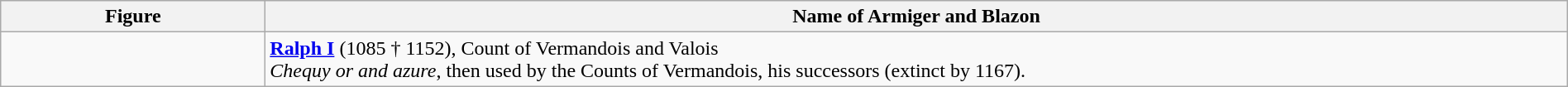<table class=wikitable width="100%">
<tr valign=top align=center>
<th width="206">Figure</th>
<th>Name of Armiger and Blazon</th>
</tr>
<tr valign=top>
<td align=center></td>
<td><strong><a href='#'>Ralph I</a></strong> (1085 † 1152), Count of Vermandois and Valois<br><em>Chequy or and azure</em>, then used by the Counts of Vermandois, his successors (extinct by 1167).</td>
</tr>
</table>
